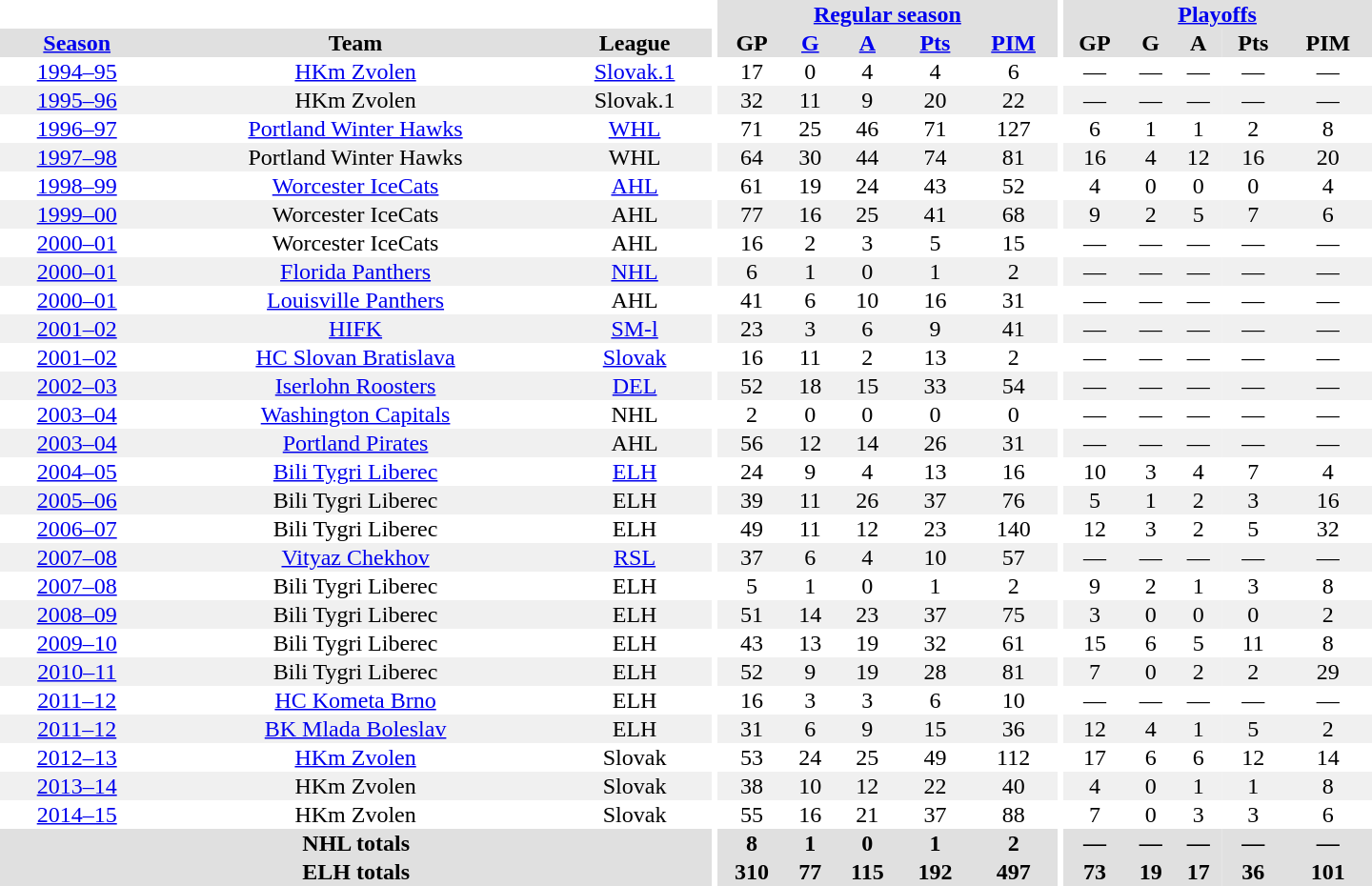<table border="0" cellpadding="1" cellspacing="0" style="text-align:center; width:60em">
<tr bgcolor="#e0e0e0">
<th colspan="3" bgcolor="#ffffff"></th>
<th rowspan="99" bgcolor="#ffffff"></th>
<th colspan="5"><a href='#'>Regular season</a></th>
<th rowspan="99" bgcolor="#ffffff"></th>
<th colspan="5"><a href='#'>Playoffs</a></th>
</tr>
<tr bgcolor="#e0e0e0">
<th><a href='#'>Season</a></th>
<th>Team</th>
<th>League</th>
<th>GP</th>
<th><a href='#'>G</a></th>
<th><a href='#'>A</a></th>
<th><a href='#'>Pts</a></th>
<th><a href='#'>PIM</a></th>
<th>GP</th>
<th>G</th>
<th>A</th>
<th>Pts</th>
<th>PIM</th>
</tr>
<tr>
<td><a href='#'>1994–95</a></td>
<td><a href='#'>HKm Zvolen</a></td>
<td><a href='#'>Slovak.1</a></td>
<td>17</td>
<td>0</td>
<td>4</td>
<td>4</td>
<td>6</td>
<td>—</td>
<td>—</td>
<td>—</td>
<td>—</td>
<td>—</td>
</tr>
<tr bgcolor="#f0f0f0">
<td><a href='#'>1995–96</a></td>
<td>HKm Zvolen</td>
<td>Slovak.1</td>
<td>32</td>
<td>11</td>
<td>9</td>
<td>20</td>
<td>22</td>
<td>—</td>
<td>—</td>
<td>—</td>
<td>—</td>
<td>—</td>
</tr>
<tr>
<td><a href='#'>1996–97</a></td>
<td><a href='#'>Portland Winter Hawks</a></td>
<td><a href='#'>WHL</a></td>
<td>71</td>
<td>25</td>
<td>46</td>
<td>71</td>
<td>127</td>
<td>6</td>
<td>1</td>
<td>1</td>
<td>2</td>
<td>8</td>
</tr>
<tr bgcolor="#f0f0f0">
<td><a href='#'>1997–98</a></td>
<td>Portland Winter Hawks</td>
<td>WHL</td>
<td>64</td>
<td>30</td>
<td>44</td>
<td>74</td>
<td>81</td>
<td>16</td>
<td>4</td>
<td>12</td>
<td>16</td>
<td>20</td>
</tr>
<tr>
<td><a href='#'>1998–99</a></td>
<td><a href='#'>Worcester IceCats</a></td>
<td><a href='#'>AHL</a></td>
<td>61</td>
<td>19</td>
<td>24</td>
<td>43</td>
<td>52</td>
<td>4</td>
<td>0</td>
<td>0</td>
<td>0</td>
<td>4</td>
</tr>
<tr bgcolor="#f0f0f0">
<td><a href='#'>1999–00</a></td>
<td>Worcester IceCats</td>
<td>AHL</td>
<td>77</td>
<td>16</td>
<td>25</td>
<td>41</td>
<td>68</td>
<td>9</td>
<td>2</td>
<td>5</td>
<td>7</td>
<td>6</td>
</tr>
<tr>
<td><a href='#'>2000–01</a></td>
<td>Worcester IceCats</td>
<td>AHL</td>
<td>16</td>
<td>2</td>
<td>3</td>
<td>5</td>
<td>15</td>
<td>—</td>
<td>—</td>
<td>—</td>
<td>—</td>
<td>—</td>
</tr>
<tr bgcolor="#f0f0f0">
<td><a href='#'>2000–01</a></td>
<td><a href='#'>Florida Panthers</a></td>
<td><a href='#'>NHL</a></td>
<td>6</td>
<td>1</td>
<td>0</td>
<td>1</td>
<td>2</td>
<td>—</td>
<td>—</td>
<td>—</td>
<td>—</td>
<td>—</td>
</tr>
<tr>
<td><a href='#'>2000–01</a></td>
<td><a href='#'>Louisville Panthers</a></td>
<td>AHL</td>
<td>41</td>
<td>6</td>
<td>10</td>
<td>16</td>
<td>31</td>
<td>—</td>
<td>—</td>
<td>—</td>
<td>—</td>
<td>—</td>
</tr>
<tr bgcolor="#f0f0f0">
<td><a href='#'>2001–02</a></td>
<td><a href='#'>HIFK</a></td>
<td><a href='#'>SM-l</a></td>
<td>23</td>
<td>3</td>
<td>6</td>
<td>9</td>
<td>41</td>
<td>—</td>
<td>—</td>
<td>—</td>
<td>—</td>
<td>—</td>
</tr>
<tr>
<td><a href='#'>2001–02</a></td>
<td><a href='#'>HC Slovan Bratislava</a></td>
<td><a href='#'>Slovak</a></td>
<td>16</td>
<td>11</td>
<td>2</td>
<td>13</td>
<td>2</td>
<td>—</td>
<td>—</td>
<td>—</td>
<td>—</td>
<td>—</td>
</tr>
<tr bgcolor="#f0f0f0">
<td><a href='#'>2002–03</a></td>
<td><a href='#'>Iserlohn Roosters</a></td>
<td><a href='#'>DEL</a></td>
<td>52</td>
<td>18</td>
<td>15</td>
<td>33</td>
<td>54</td>
<td>—</td>
<td>—</td>
<td>—</td>
<td>—</td>
<td>—</td>
</tr>
<tr>
<td><a href='#'>2003–04</a></td>
<td><a href='#'>Washington Capitals</a></td>
<td>NHL</td>
<td>2</td>
<td>0</td>
<td>0</td>
<td>0</td>
<td>0</td>
<td>—</td>
<td>—</td>
<td>—</td>
<td>—</td>
<td>—</td>
</tr>
<tr bgcolor="#f0f0f0">
<td><a href='#'>2003–04</a></td>
<td><a href='#'>Portland Pirates</a></td>
<td>AHL</td>
<td>56</td>
<td>12</td>
<td>14</td>
<td>26</td>
<td>31</td>
<td>—</td>
<td>—</td>
<td>—</td>
<td>—</td>
<td>—</td>
</tr>
<tr>
<td><a href='#'>2004–05</a></td>
<td><a href='#'>Bili Tygri Liberec</a></td>
<td><a href='#'>ELH</a></td>
<td>24</td>
<td>9</td>
<td>4</td>
<td>13</td>
<td>16</td>
<td>10</td>
<td>3</td>
<td>4</td>
<td>7</td>
<td>4</td>
</tr>
<tr bgcolor="#f0f0f0">
<td><a href='#'>2005–06</a></td>
<td>Bili Tygri Liberec</td>
<td>ELH</td>
<td>39</td>
<td>11</td>
<td>26</td>
<td>37</td>
<td>76</td>
<td>5</td>
<td>1</td>
<td>2</td>
<td>3</td>
<td>16</td>
</tr>
<tr>
<td><a href='#'>2006–07</a></td>
<td>Bili Tygri Liberec</td>
<td>ELH</td>
<td>49</td>
<td>11</td>
<td>12</td>
<td>23</td>
<td>140</td>
<td>12</td>
<td>3</td>
<td>2</td>
<td>5</td>
<td>32</td>
</tr>
<tr bgcolor="#f0f0f0">
<td><a href='#'>2007–08</a></td>
<td><a href='#'>Vityaz Chekhov</a></td>
<td><a href='#'>RSL</a></td>
<td>37</td>
<td>6</td>
<td>4</td>
<td>10</td>
<td>57</td>
<td>—</td>
<td>—</td>
<td>—</td>
<td>—</td>
<td>—</td>
</tr>
<tr>
<td><a href='#'>2007–08</a></td>
<td>Bili Tygri Liberec</td>
<td>ELH</td>
<td>5</td>
<td>1</td>
<td>0</td>
<td>1</td>
<td>2</td>
<td>9</td>
<td>2</td>
<td>1</td>
<td>3</td>
<td>8</td>
</tr>
<tr bgcolor="#f0f0f0">
<td><a href='#'>2008–09</a></td>
<td>Bili Tygri Liberec</td>
<td>ELH</td>
<td>51</td>
<td>14</td>
<td>23</td>
<td>37</td>
<td>75</td>
<td>3</td>
<td>0</td>
<td>0</td>
<td>0</td>
<td>2</td>
</tr>
<tr>
<td><a href='#'>2009–10</a></td>
<td>Bili Tygri Liberec</td>
<td>ELH</td>
<td>43</td>
<td>13</td>
<td>19</td>
<td>32</td>
<td>61</td>
<td>15</td>
<td>6</td>
<td>5</td>
<td>11</td>
<td>8</td>
</tr>
<tr bgcolor="#f0f0f0">
<td><a href='#'>2010–11</a></td>
<td>Bili Tygri Liberec</td>
<td>ELH</td>
<td>52</td>
<td>9</td>
<td>19</td>
<td>28</td>
<td>81</td>
<td>7</td>
<td>0</td>
<td>2</td>
<td>2</td>
<td>29</td>
</tr>
<tr>
<td><a href='#'>2011–12</a></td>
<td><a href='#'>HC Kometa Brno</a></td>
<td>ELH</td>
<td>16</td>
<td>3</td>
<td>3</td>
<td>6</td>
<td>10</td>
<td>—</td>
<td>—</td>
<td>—</td>
<td>—</td>
<td>—</td>
</tr>
<tr bgcolor="#f0f0f0">
<td><a href='#'>2011–12</a></td>
<td><a href='#'>BK Mlada Boleslav</a></td>
<td>ELH</td>
<td>31</td>
<td>6</td>
<td>9</td>
<td>15</td>
<td>36</td>
<td>12</td>
<td>4</td>
<td>1</td>
<td>5</td>
<td>2</td>
</tr>
<tr>
<td><a href='#'>2012–13</a></td>
<td><a href='#'>HKm Zvolen</a></td>
<td>Slovak</td>
<td>53</td>
<td>24</td>
<td>25</td>
<td>49</td>
<td>112</td>
<td>17</td>
<td>6</td>
<td>6</td>
<td>12</td>
<td>14</td>
</tr>
<tr bgcolor="#f0f0f0">
<td><a href='#'>2013–14</a></td>
<td>HKm Zvolen</td>
<td>Slovak</td>
<td>38</td>
<td>10</td>
<td>12</td>
<td>22</td>
<td>40</td>
<td>4</td>
<td>0</td>
<td>1</td>
<td>1</td>
<td>8</td>
</tr>
<tr>
<td><a href='#'>2014–15</a></td>
<td>HKm Zvolen</td>
<td>Slovak</td>
<td>55</td>
<td>16</td>
<td>21</td>
<td>37</td>
<td>88</td>
<td>7</td>
<td>0</td>
<td>3</td>
<td>3</td>
<td>6</td>
</tr>
<tr bgcolor="#e0e0e0">
<th colspan="3">NHL totals</th>
<th>8</th>
<th>1</th>
<th>0</th>
<th>1</th>
<th>2</th>
<th>—</th>
<th>—</th>
<th>—</th>
<th>—</th>
<th>—</th>
</tr>
<tr bgcolor="#e0e0e0">
<th colspan="3">ELH totals</th>
<th>310</th>
<th>77</th>
<th>115</th>
<th>192</th>
<th>497</th>
<th>73</th>
<th>19</th>
<th>17</th>
<th>36</th>
<th>101</th>
</tr>
</table>
